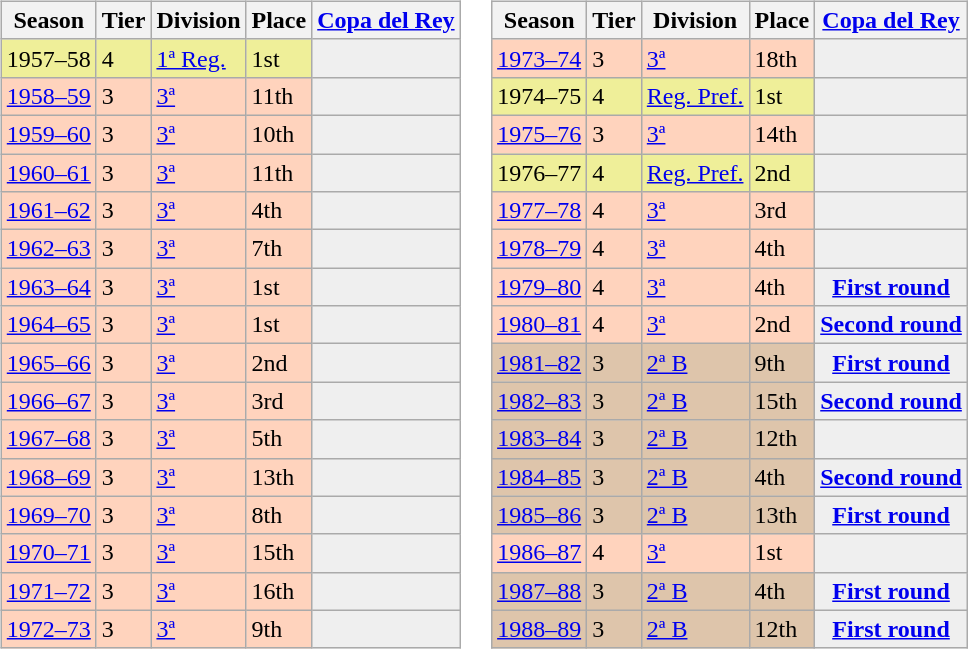<table>
<tr>
<td valign="top" width=0%><br><table class="wikitable">
<tr style="background:#f0f6fa;">
<th>Season</th>
<th>Tier</th>
<th>Division</th>
<th>Place</th>
<th><a href='#'>Copa del Rey</a></th>
</tr>
<tr>
<td style="background:#EFEF99;">1957–58</td>
<td style="background:#EFEF99;">4</td>
<td style="background:#EFEF99;"><a href='#'>1ª Reg.</a></td>
<td style="background:#EFEF99;">1st</td>
<th style="background:#efefef;"></th>
</tr>
<tr>
<td style="background:#FFD3BD;"><a href='#'>1958–59</a></td>
<td style="background:#FFD3BD;">3</td>
<td style="background:#FFD3BD;"><a href='#'>3ª</a></td>
<td style="background:#FFD3BD;">11th</td>
<th style="background:#efefef;"></th>
</tr>
<tr>
<td style="background:#FFD3BD;"><a href='#'>1959–60</a></td>
<td style="background:#FFD3BD;">3</td>
<td style="background:#FFD3BD;"><a href='#'>3ª</a></td>
<td style="background:#FFD3BD;">10th</td>
<th style="background:#efefef;"></th>
</tr>
<tr>
<td style="background:#FFD3BD;"><a href='#'>1960–61</a></td>
<td style="background:#FFD3BD;">3</td>
<td style="background:#FFD3BD;"><a href='#'>3ª</a></td>
<td style="background:#FFD3BD;">11th</td>
<th style="background:#efefef;"></th>
</tr>
<tr>
<td style="background:#FFD3BD;"><a href='#'>1961–62</a></td>
<td style="background:#FFD3BD;">3</td>
<td style="background:#FFD3BD;"><a href='#'>3ª</a></td>
<td style="background:#FFD3BD;">4th</td>
<th style="background:#efefef;"></th>
</tr>
<tr>
<td style="background:#FFD3BD;"><a href='#'>1962–63</a></td>
<td style="background:#FFD3BD;">3</td>
<td style="background:#FFD3BD;"><a href='#'>3ª</a></td>
<td style="background:#FFD3BD;">7th</td>
<td style="background:#efefef;"></td>
</tr>
<tr>
<td style="background:#FFD3BD;"><a href='#'>1963–64</a></td>
<td style="background:#FFD3BD;">3</td>
<td style="background:#FFD3BD;"><a href='#'>3ª</a></td>
<td style="background:#FFD3BD;">1st</td>
<th style="background:#efefef;"></th>
</tr>
<tr>
<td style="background:#FFD3BD;"><a href='#'>1964–65</a></td>
<td style="background:#FFD3BD;">3</td>
<td style="background:#FFD3BD;"><a href='#'>3ª</a></td>
<td style="background:#FFD3BD;">1st</td>
<th style="background:#efefef;"></th>
</tr>
<tr>
<td style="background:#FFD3BD;"><a href='#'>1965–66</a></td>
<td style="background:#FFD3BD;">3</td>
<td style="background:#FFD3BD;"><a href='#'>3ª</a></td>
<td style="background:#FFD3BD;">2nd</td>
<th style="background:#efefef;"></th>
</tr>
<tr>
<td style="background:#FFD3BD;"><a href='#'>1966–67</a></td>
<td style="background:#FFD3BD;">3</td>
<td style="background:#FFD3BD;"><a href='#'>3ª</a></td>
<td style="background:#FFD3BD;">3rd</td>
<td style="background:#efefef;"></td>
</tr>
<tr>
<td style="background:#FFD3BD;"><a href='#'>1967–68</a></td>
<td style="background:#FFD3BD;">3</td>
<td style="background:#FFD3BD;"><a href='#'>3ª</a></td>
<td style="background:#FFD3BD;">5th</td>
<td style="background:#efefef;"></td>
</tr>
<tr>
<td style="background:#FFD3BD;"><a href='#'>1968–69</a></td>
<td style="background:#FFD3BD;">3</td>
<td style="background:#FFD3BD;"><a href='#'>3ª</a></td>
<td style="background:#FFD3BD;">13th</td>
<td style="background:#efefef;"></td>
</tr>
<tr>
<td style="background:#FFD3BD;"><a href='#'>1969–70</a></td>
<td style="background:#FFD3BD;">3</td>
<td style="background:#FFD3BD;"><a href='#'>3ª</a></td>
<td style="background:#FFD3BD;">8th</td>
<th style="background:#efefef;"></th>
</tr>
<tr>
<td style="background:#FFD3BD;"><a href='#'>1970–71</a></td>
<td style="background:#FFD3BD;">3</td>
<td style="background:#FFD3BD;"><a href='#'>3ª</a></td>
<td style="background:#FFD3BD;">15th</td>
<th style="background:#efefef;"></th>
</tr>
<tr>
<td style="background:#FFD3BD;"><a href='#'>1971–72</a></td>
<td style="background:#FFD3BD;">3</td>
<td style="background:#FFD3BD;"><a href='#'>3ª</a></td>
<td style="background:#FFD3BD;">16th</td>
<th style="background:#efefef;"></th>
</tr>
<tr>
<td style="background:#FFD3BD;"><a href='#'>1972–73</a></td>
<td style="background:#FFD3BD;">3</td>
<td style="background:#FFD3BD;"><a href='#'>3ª</a></td>
<td style="background:#FFD3BD;">9th</td>
<td style="background:#efefef;"></td>
</tr>
</table>
</td>
<td valign="top" width=0%><br><table class="wikitable">
<tr style="background:#f0f6fa;">
<th>Season</th>
<th>Tier</th>
<th>Division</th>
<th>Place</th>
<th><a href='#'>Copa del Rey</a></th>
</tr>
<tr>
<td style="background:#FFD3BD;"><a href='#'>1973–74</a></td>
<td style="background:#FFD3BD;">3</td>
<td style="background:#FFD3BD;"><a href='#'>3ª</a></td>
<td style="background:#FFD3BD;">18th</td>
<td style="background:#efefef;"></td>
</tr>
<tr>
<td style="background:#EFEF99;">1974–75</td>
<td style="background:#EFEF99;">4</td>
<td style="background:#EFEF99;"><a href='#'>Reg. Pref.</a></td>
<td style="background:#EFEF99;">1st</td>
<th style="background:#efefef;"></th>
</tr>
<tr>
<td style="background:#FFD3BD;"><a href='#'>1975–76</a></td>
<td style="background:#FFD3BD;">3</td>
<td style="background:#FFD3BD;"><a href='#'>3ª</a></td>
<td style="background:#FFD3BD;">14th</td>
<td style="background:#efefef;"></td>
</tr>
<tr>
<td style="background:#EFEF99;">1976–77</td>
<td style="background:#EFEF99;">4</td>
<td style="background:#EFEF99;"><a href='#'>Reg. Pref.</a></td>
<td style="background:#EFEF99;">2nd</td>
<th style="background:#efefef;"></th>
</tr>
<tr>
<td style="background:#FFD3BD;"><a href='#'>1977–78</a></td>
<td style="background:#FFD3BD;">4</td>
<td style="background:#FFD3BD;"><a href='#'>3ª</a></td>
<td style="background:#FFD3BD;">3rd</td>
<th style="background:#efefef;"></th>
</tr>
<tr>
<td style="background:#FFD3BD;"><a href='#'>1978–79</a></td>
<td style="background:#FFD3BD;">4</td>
<td style="background:#FFD3BD;"><a href='#'>3ª</a></td>
<td style="background:#FFD3BD;">4th</td>
<th style="background:#efefef;"></th>
</tr>
<tr>
<td style="background:#FFD3BD;"><a href='#'>1979–80</a></td>
<td style="background:#FFD3BD;">4</td>
<td style="background:#FFD3BD;"><a href='#'>3ª</a></td>
<td style="background:#FFD3BD;">4th</td>
<th style="background:#efefef;"><a href='#'>First round</a></th>
</tr>
<tr>
<td style="background:#FFD3BD;"><a href='#'>1980–81</a></td>
<td style="background:#FFD3BD;">4</td>
<td style="background:#FFD3BD;"><a href='#'>3ª</a></td>
<td style="background:#FFD3BD;">2nd</td>
<th style="background:#efefef;"><a href='#'>Second round</a></th>
</tr>
<tr>
<td style="background:#DEC5AB;"><a href='#'>1981–82</a></td>
<td style="background:#DEC5AB;">3</td>
<td style="background:#DEC5AB;"><a href='#'>2ª B</a></td>
<td style="background:#DEC5AB;">9th</td>
<th style="background:#efefef;"><a href='#'>First round</a></th>
</tr>
<tr>
<td style="background:#DEC5AB;"><a href='#'>1982–83</a></td>
<td style="background:#DEC5AB;">3</td>
<td style="background:#DEC5AB;"><a href='#'>2ª B</a></td>
<td style="background:#DEC5AB;">15th</td>
<th style="background:#efefef;"><a href='#'>Second round</a></th>
</tr>
<tr>
<td style="background:#DEC5AB;"><a href='#'>1983–84</a></td>
<td style="background:#DEC5AB;">3</td>
<td style="background:#DEC5AB;"><a href='#'>2ª B</a></td>
<td style="background:#DEC5AB;">12th</td>
<th style="background:#efefef;"></th>
</tr>
<tr>
<td style="background:#DEC5AB;"><a href='#'>1984–85</a></td>
<td style="background:#DEC5AB;">3</td>
<td style="background:#DEC5AB;"><a href='#'>2ª B</a></td>
<td style="background:#DEC5AB;">4th</td>
<th style="background:#efefef;"><a href='#'>Second round</a></th>
</tr>
<tr>
<td style="background:#DEC5AB;"><a href='#'>1985–86</a></td>
<td style="background:#DEC5AB;">3</td>
<td style="background:#DEC5AB;"><a href='#'>2ª B</a></td>
<td style="background:#DEC5AB;">13th</td>
<th style="background:#efefef;"><a href='#'>First round</a></th>
</tr>
<tr>
<td style="background:#FFD3BD;"><a href='#'>1986–87</a></td>
<td style="background:#FFD3BD;">4</td>
<td style="background:#FFD3BD;"><a href='#'>3ª</a></td>
<td style="background:#FFD3BD;">1st</td>
<th style="background:#efefef;"></th>
</tr>
<tr>
<td style="background:#DEC5AB;"><a href='#'>1987–88</a></td>
<td style="background:#DEC5AB;">3</td>
<td style="background:#DEC5AB;"><a href='#'>2ª B</a></td>
<td style="background:#DEC5AB;">4th</td>
<th style="background:#efefef;"><a href='#'>First round</a></th>
</tr>
<tr>
<td style="background:#DEC5AB;"><a href='#'>1988–89</a></td>
<td style="background:#DEC5AB;">3</td>
<td style="background:#DEC5AB;"><a href='#'>2ª B</a></td>
<td style="background:#DEC5AB;">12th</td>
<th style="background:#efefef;"><a href='#'>First round</a></th>
</tr>
</table>
</td>
</tr>
</table>
